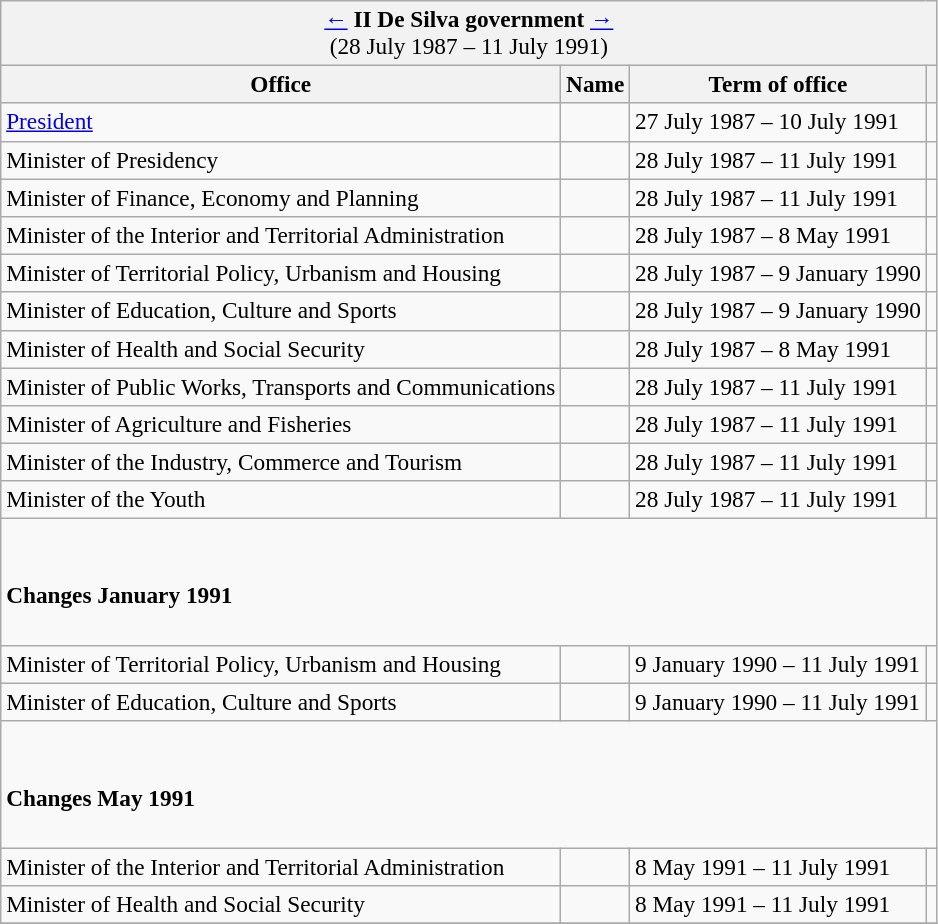<table class="wikitable" style="font-size:97%;">
<tr>
<td colspan="4" bgcolor="#F2F2F2" align="center"><a href='#'>←</a> <strong>II De Silva government</strong>  <a href='#'>→</a><br>(28 July 1987 – 11 July 1991)</td>
</tr>
<tr>
<th>Office</th>
<th>Name</th>
<th>Term of office</th>
<th></th>
</tr>
<tr>
<td><a href='#'>President</a></td>
<td><strong></strong></td>
<td>27 July 1987 – 10 July 1991</td>
<td align=center></td>
</tr>
<tr>
<td>Minister of Presidency</td>
<td><strong></strong></td>
<td>28 July 1987 – 11 July 1991</td>
<td align=center></td>
</tr>
<tr>
<td>Minister of Finance, Economy and Planning</td>
<td><strong></strong></td>
<td>28 July 1987 – 11 July 1991</td>
<td align=center></td>
</tr>
<tr>
<td>Minister of the Interior and Territorial Administration</td>
<td><strong></strong></td>
<td>28 July 1987 – 8 May 1991</td>
<td align=center></td>
</tr>
<tr>
<td>Minister of Territorial Policy, Urbanism and Housing</td>
<td><strong></strong></td>
<td>28 July 1987 – 9 January 1990</td>
<td align=center></td>
</tr>
<tr>
<td>Minister of Education, Culture and Sports</td>
<td><strong></strong> </td>
<td>28 July 1987 – 9 January 1990</td>
<td align=center></td>
</tr>
<tr>
<td>Minister of Health and Social Security</td>
<td><strong></strong></td>
<td>28 July 1987 – 8 May 1991</td>
<td align=center></td>
</tr>
<tr>
<td>Minister of Public Works, Transports and Communications</td>
<td><strong></strong></td>
<td>28 July 1987 – 11 July 1991</td>
<td align=center></td>
</tr>
<tr>
<td>Minister of Agriculture and Fisheries</td>
<td><strong></strong></td>
<td>28 July 1987 – 11 July 1991</td>
<td align=center></td>
</tr>
<tr>
<td>Minister of the Industry, Commerce and Tourism</td>
<td><strong></strong> </td>
<td>28 July 1987 – 11 July 1991</td>
<td align=center></td>
</tr>
<tr>
<td>Minister of the Youth</td>
<td><strong></strong></td>
<td>28 July 1987 – 11 July 1991</td>
<td align=center></td>
</tr>
<tr>
<td colspan="4"><br><h4>Changes January 1991</h4></td>
</tr>
<tr>
<td>Minister of Territorial Policy, Urbanism and Housing</td>
<td><strong></strong></td>
<td>9 January 1990 – 11 July 1991</td>
<td align=center></td>
</tr>
<tr>
<td>Minister of Education, Culture and Sports</td>
<td><strong></strong> </td>
<td>9 January 1990 – 11 July 1991</td>
<td align=center></td>
</tr>
<tr>
<td colspan="4"><br><h4>Changes May 1991</h4></td>
</tr>
<tr>
<td>Minister of the Interior and Territorial Administration</td>
<td><strong></strong></td>
<td>8 May 1991 – 11 July 1991</td>
<td align=center></td>
</tr>
<tr>
<td>Minister of Health and Social Security</td>
<td><strong></strong></td>
<td>8 May 1991 – 11 July 1991</td>
<td align=center></td>
</tr>
<tr>
</tr>
</table>
